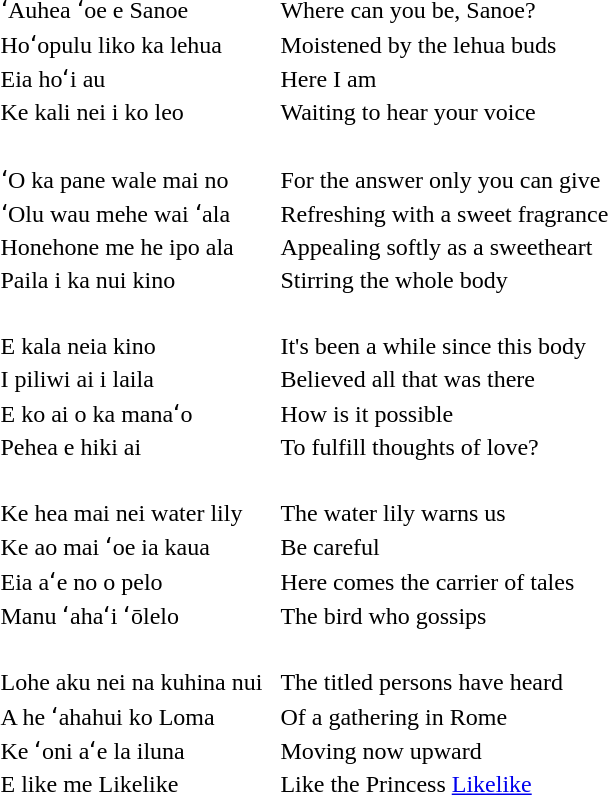<table>
<tr>
<td>ʻAuhea ʻoe e Sanoe</td>
<td rowspan=99> </td>
<td>Where can you be, Sanoe?</td>
</tr>
<tr>
<td>Hoʻopulu liko ka lehua</td>
<td>Moistened by the lehua buds</td>
</tr>
<tr>
<td>Eia hoʻi au</td>
<td>Here I am</td>
</tr>
<tr>
<td>Ke kali nei i ko leo</td>
<td>Waiting to hear your voice</td>
</tr>
<tr>
<td> </td>
<td> </td>
</tr>
<tr>
<td>ʻO ka pane wale mai no</td>
<td>For the answer only you can give</td>
</tr>
<tr>
<td>ʻOlu wau mehe wai ʻala</td>
<td>Refreshing with a sweet fragrance</td>
</tr>
<tr>
<td>Honehone me he ipo ala</td>
<td>Appealing softly as a sweetheart</td>
</tr>
<tr>
<td>Paila i ka nui kino</td>
<td>Stirring the whole body</td>
</tr>
<tr>
<td> </td>
<td> </td>
</tr>
<tr>
<td>E kala neia kino</td>
<td>It's been a while since this body</td>
</tr>
<tr>
<td>I piliwi ai i laila</td>
<td>Believed all that was there</td>
</tr>
<tr>
<td>E ko ai o ka manaʻo</td>
<td>How is it possible</td>
</tr>
<tr>
<td>Pehea e hiki ai</td>
<td>To fulfill thoughts of love?</td>
</tr>
<tr>
<td> </td>
<td> </td>
</tr>
<tr>
<td>Ke hea mai nei water lily</td>
<td>The water lily warns us</td>
</tr>
<tr>
<td>Ke ao mai ʻoe ia kaua</td>
<td>Be careful</td>
</tr>
<tr>
<td>Eia aʻe no o pelo</td>
<td>Here comes the carrier of tales</td>
</tr>
<tr>
<td>Manu ʻahaʻi ʻōlelo</td>
<td>The bird who gossips</td>
</tr>
<tr>
<td> </td>
<td> </td>
</tr>
<tr>
<td>Lohe aku nei na kuhina nui</td>
<td>The titled persons have heard</td>
</tr>
<tr>
<td>A he ʻahahui ko Loma</td>
<td>Of a gathering in Rome</td>
</tr>
<tr>
<td>Ke ʻoni aʻe la iluna</td>
<td>Moving now upward</td>
</tr>
<tr>
<td>E like me Likelike</td>
<td>Like the Princess <a href='#'>Likelike</a></td>
</tr>
</table>
